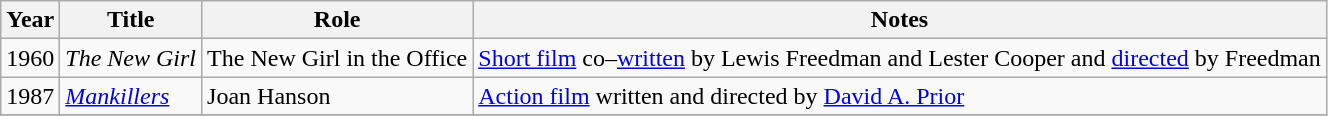<table class="wikitable sortable">
<tr>
<th>Year</th>
<th>Title</th>
<th>Role</th>
<th class="unsortable">Notes</th>
</tr>
<tr>
<td>1960</td>
<td><em>The New Girl</em></td>
<td>The New Girl in the Office</td>
<td><a href='#'>Short film</a> co–<a href='#'>written</a> by Lewis Freedman and Lester Cooper and <a href='#'>directed</a> by Freedman</td>
</tr>
<tr>
<td>1987</td>
<td><em><a href='#'>Mankillers</a></em></td>
<td>Joan Hanson</td>
<td><a href='#'>Action film</a> written and directed by <a href='#'>David A. Prior</a></td>
</tr>
<tr>
</tr>
</table>
